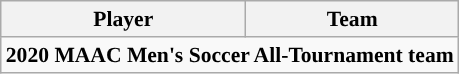<table class="wikitable" style="white-space:nowrap; font-size:90%; text-align: center;">
<tr>
<th>Player</th>
<th>Team</th>
</tr>
<tr>
<td colspan="2"><strong>2020 MAAC Men's Soccer All-Tournament team</strong></td>
</tr>
</table>
